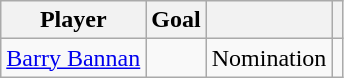<table class="wikitable" style="text-align:left">
<tr>
<th>Player</th>
<th>Goal</th>
<th></th>
<th></th>
</tr>
<tr>
<td> <a href='#'>Barry Bannan</a></td>
<td></td>
<td>Nomination</td>
<td></td>
</tr>
</table>
